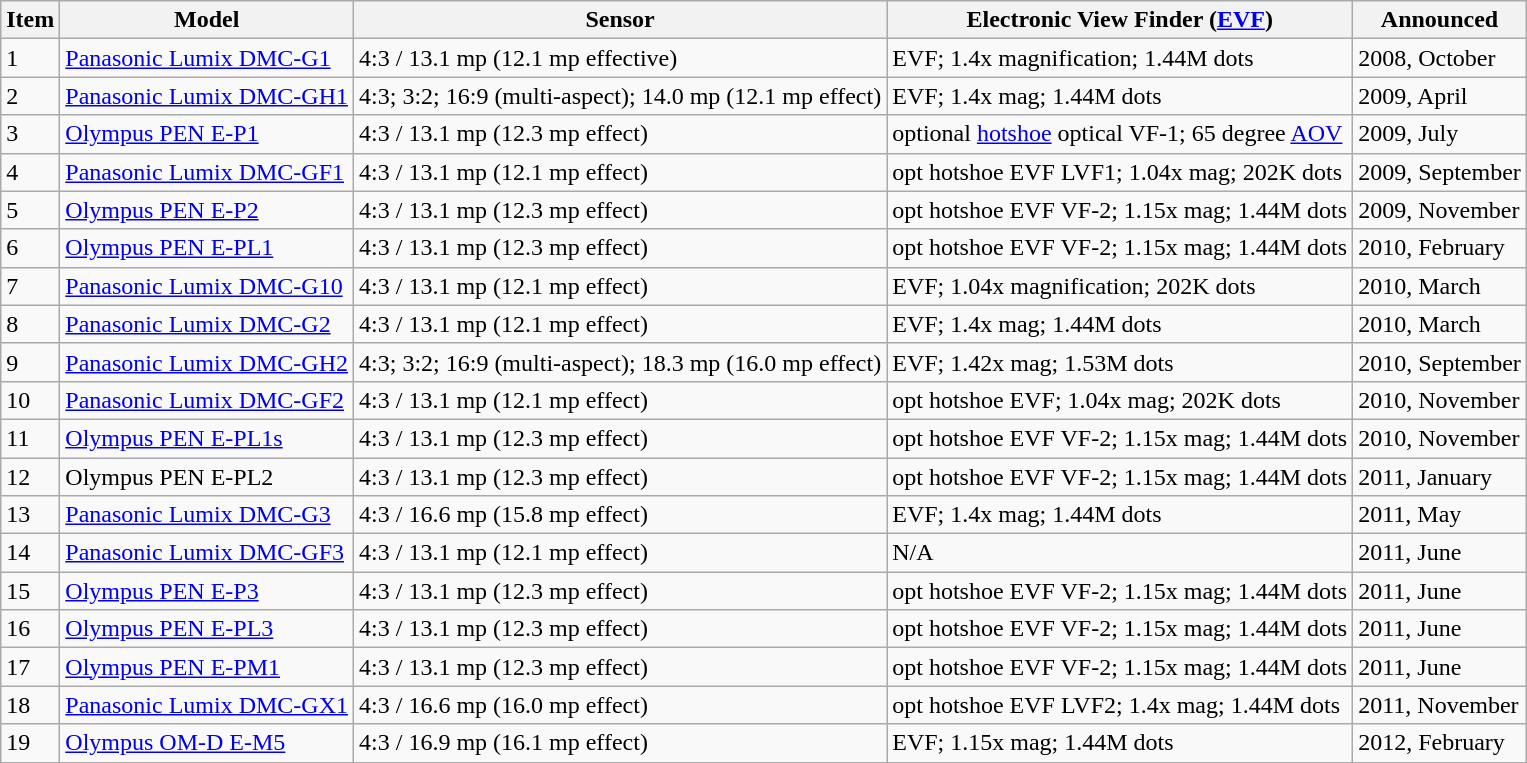<table class="wikitable sortable">
<tr>
<th>Item</th>
<th>Model</th>
<th>Sensor</th>
<th>Electronic View Finder (<a href='#'>EVF</a>)</th>
<th>Announced</th>
</tr>
<tr>
<td>1</td>
<td><a href='#'>Panasonic Lumix DMC-G1</a></td>
<td>4:3 / 13.1 mp (12.1 mp effective)</td>
<td>EVF; 1.4x magnification; 1.44M dots</td>
<td>2008, October </td>
</tr>
<tr>
<td>2</td>
<td><a href='#'>Panasonic Lumix DMC-GH1</a></td>
<td>4:3; 3:2; 16:9 (multi-aspect); 14.0 mp (12.1 mp effect)</td>
<td>EVF; 1.4x mag; 1.44M dots</td>
<td>2009, April </td>
</tr>
<tr>
<td>3</td>
<td><a href='#'>Olympus PEN E-P1</a></td>
<td>4:3 / 13.1 mp (12.3 mp effect)</td>
<td>optional <a href='#'>hotshoe</a> optical VF-1; 65 degree <a href='#'>AOV</a></td>
<td>2009, July </td>
</tr>
<tr>
<td>4</td>
<td><a href='#'>Panasonic Lumix DMC-GF1</a></td>
<td>4:3 / 13.1 mp (12.1 mp effect)</td>
<td>opt hotshoe EVF LVF1; 1.04x mag; 202K dots</td>
<td>2009, September </td>
</tr>
<tr>
<td>5</td>
<td><a href='#'>Olympus PEN E-P2</a></td>
<td>4:3 / 13.1 mp (12.3 mp effect)</td>
<td>opt hotshoe EVF VF-2; 1.15x mag; 1.44M dots</td>
<td>2009, November </td>
</tr>
<tr>
<td>6</td>
<td><a href='#'>Olympus PEN E-PL1</a></td>
<td>4:3 / 13.1 mp (12.3 mp effect)</td>
<td>opt hotshoe EVF VF-2; 1.15x mag; 1.44M dots</td>
<td>2010, February </td>
</tr>
<tr>
<td>7</td>
<td><a href='#'>Panasonic Lumix DMC-G10</a></td>
<td>4:3 / 13.1 mp (12.1 mp effect)</td>
<td>EVF; 1.04x magnification; 202K dots</td>
<td>2010, March </td>
</tr>
<tr>
<td>8</td>
<td><a href='#'>Panasonic Lumix DMC-G2</a></td>
<td>4:3 / 13.1 mp (12.1 mp effect)</td>
<td>EVF; 1.4x mag; 1.44M dots</td>
<td>2010, March </td>
</tr>
<tr>
<td>9</td>
<td><a href='#'>Panasonic Lumix DMC-GH2</a></td>
<td>4:3; 3:2; 16:9 (multi-aspect); 18.3 mp (16.0 mp effect)</td>
<td>EVF; 1.42x mag; 1.53M dots</td>
<td>2010, September </td>
</tr>
<tr>
<td>10</td>
<td><a href='#'>Panasonic Lumix DMC-GF2</a></td>
<td>4:3 / 13.1 mp (12.1 mp effect)</td>
<td>opt hotshoe EVF; 1.04x mag; 202K dots</td>
<td>2010, November </td>
</tr>
<tr>
<td>11</td>
<td><a href='#'>Olympus PEN E-PL1s</a></td>
<td>4:3 / 13.1 mp (12.3 mp effect)</td>
<td>opt hotshoe EVF VF-2; 1.15x mag; 1.44M dots</td>
<td>2010, November </td>
</tr>
<tr>
<td>12</td>
<td>Olympus PEN E-PL2</td>
<td>4:3 / 13.1 mp (12.3 mp effect)</td>
<td>opt hotshoe EVF VF-2; 1.15x mag; 1.44M dots</td>
<td>2011, January </td>
</tr>
<tr>
<td>13</td>
<td><a href='#'>Panasonic Lumix DMC-G3</a></td>
<td>4:3 / 16.6 mp (15.8 mp effect)</td>
<td>EVF; 1.4x mag; 1.44M dots</td>
<td>2011, May </td>
</tr>
<tr>
<td>14</td>
<td><a href='#'>Panasonic Lumix DMC-GF3</a></td>
<td>4:3 / 13.1 mp (12.1 mp effect)</td>
<td>N/A</td>
<td>2011, June </td>
</tr>
<tr>
<td>15</td>
<td><a href='#'>Olympus PEN E-P3</a></td>
<td>4:3 / 13.1 mp (12.3 mp effect)</td>
<td>opt hotshoe EVF VF-2; 1.15x mag; 1.44M dots</td>
<td>2011, June</td>
</tr>
<tr>
<td>16</td>
<td><a href='#'>Olympus PEN E-PL3</a></td>
<td>4:3 / 13.1 mp (12.3 mp effect)</td>
<td>opt hotshoe EVF VF-2; 1.15x mag; 1.44M dots</td>
<td>2011, June</td>
</tr>
<tr>
<td>17</td>
<td><a href='#'>Olympus PEN E-PM1</a></td>
<td>4:3 / 13.1 mp (12.3 mp effect)</td>
<td>opt hotshoe EVF VF-2; 1.15x mag; 1.44M dots</td>
<td>2011, June</td>
</tr>
<tr>
<td>18</td>
<td><a href='#'>Panasonic Lumix DMC-GX1</a></td>
<td>4:3 / 16.6 mp (16.0 mp effect)</td>
<td>opt hotshoe EVF LVF2; 1.4x mag; 1.44M dots</td>
<td>2011, November</td>
</tr>
<tr>
<td>19</td>
<td><a href='#'>Olympus OM-D E-M5</a></td>
<td>4:3 / 16.9 mp (16.1 mp effect)</td>
<td>EVF; 1.15x mag; 1.44M dots</td>
<td>2012, February</td>
</tr>
</table>
